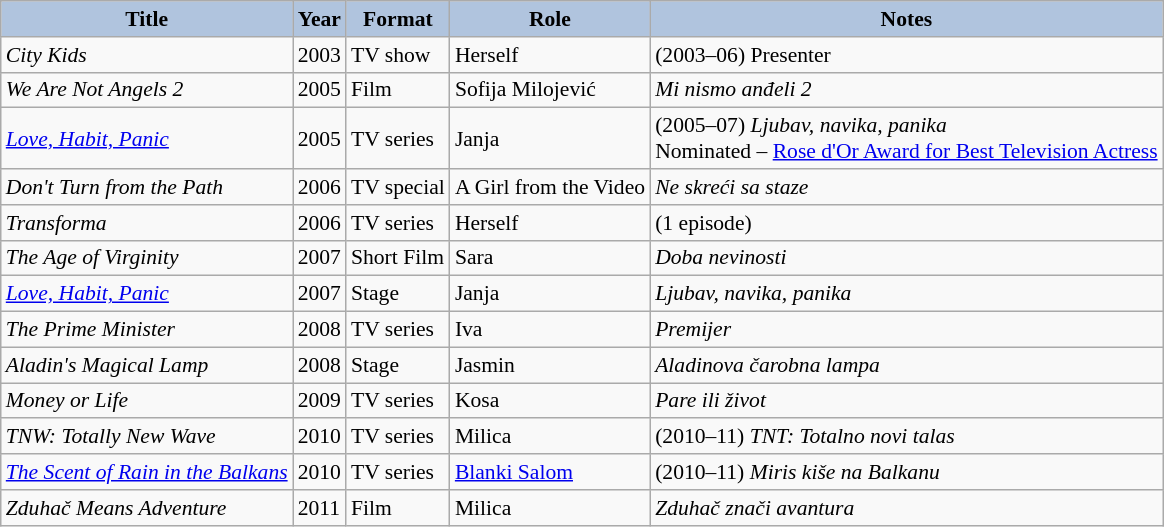<table class="wikitable" style="font-size:90%;">
<tr>
<th style="background:#B0C4DE;">Title</th>
<th style="background:#B0C4DE;">Year</th>
<th style="background:#B0C4DE;">Format</th>
<th style="background:#B0C4DE;">Role</th>
<th style="background:#B0C4DE;">Notes</th>
</tr>
<tr>
<td><em>City Kids</em></td>
<td>2003</td>
<td>TV show</td>
<td>Herself</td>
<td>(2003–06) Presenter</td>
</tr>
<tr>
<td><em>We Are Not Angels 2</em></td>
<td>2005</td>
<td>Film</td>
<td>Sofija Milojević</td>
<td><em>Mi nismo anđeli 2</em></td>
</tr>
<tr>
<td><em><a href='#'>Love, Habit, Panic</a></em></td>
<td>2005</td>
<td>TV series</td>
<td>Janja</td>
<td>(2005–07) <em>Ljubav, navika, panika</em> <br> Nominated – <a href='#'>Rose d'Or Award for Best Television Actress</a></td>
</tr>
<tr>
<td><em>Don't Turn from the Path</em></td>
<td>2006</td>
<td>TV special</td>
<td>A Girl from the Video</td>
<td><em>Ne skreći sa staze</em></td>
</tr>
<tr>
<td><em>Transforma</em></td>
<td>2006</td>
<td>TV series</td>
<td>Herself</td>
<td>(1 episode)</td>
</tr>
<tr>
<td><em>The Age of Virginity</em></td>
<td>2007</td>
<td>Short Film</td>
<td>Sara</td>
<td><em>Doba nevinosti</em></td>
</tr>
<tr>
<td><em><a href='#'>Love, Habit, Panic</a></em></td>
<td>2007</td>
<td>Stage</td>
<td>Janja</td>
<td><em>Ljubav, navika, panika</em></td>
</tr>
<tr>
<td><em>The Prime Minister</em></td>
<td>2008</td>
<td>TV series</td>
<td>Iva</td>
<td><em>Premijer</em></td>
</tr>
<tr>
<td><em>Aladin's Magical Lamp</em></td>
<td>2008</td>
<td>Stage</td>
<td>Jasmin</td>
<td><em>Aladinova čarobna lampa</em></td>
</tr>
<tr>
<td><em>Money or Life</em></td>
<td>2009</td>
<td>TV series</td>
<td>Kosa</td>
<td><em>Pare ili život</em></td>
</tr>
<tr>
<td><em>TNW: Totally New Wave</em></td>
<td>2010</td>
<td>TV series</td>
<td>Milica</td>
<td>(2010–11) <em>TNT: Totalno novi talas</em></td>
</tr>
<tr>
<td><em><a href='#'>The Scent of Rain in the Balkans</a></em></td>
<td>2010</td>
<td>TV series</td>
<td><a href='#'>Blanki Salom</a></td>
<td>(2010–11) <em>Miris kiše na Balkanu</em></td>
</tr>
<tr>
<td><em>Zduhač Means Adventure</em></td>
<td>2011</td>
<td>Film</td>
<td>Milica</td>
<td><em>Zduhač znači avantura</em></td>
</tr>
</table>
